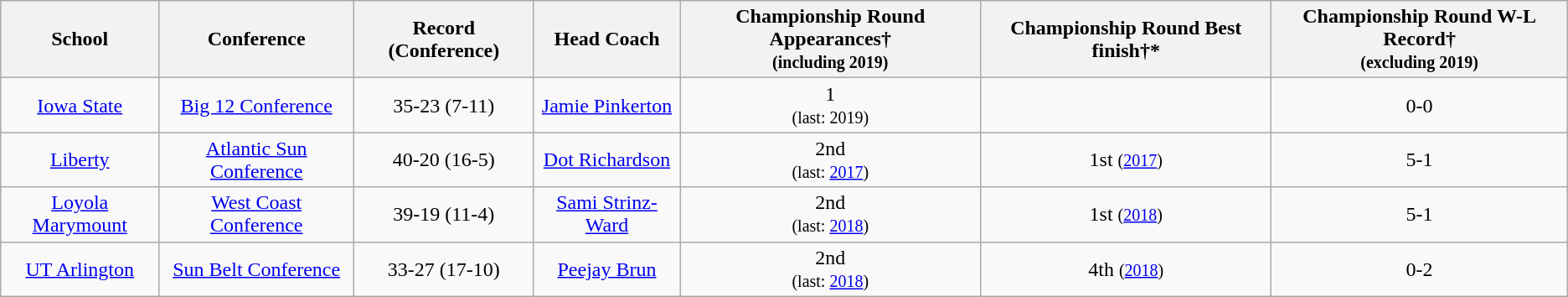<table class="wikitable">
<tr>
<th>School</th>
<th>Conference</th>
<th>Record (Conference)</th>
<th>Head Coach</th>
<th>Championship Round Appearances†<br><small> (including 2019) </small></th>
<th>Championship Round Best finish†*</th>
<th>Championship Round W-L Record†<br><small> (excluding 2019) </small></th>
</tr>
<tr align=center>
<td><a href='#'>Iowa State</a></td>
<td><a href='#'>Big 12 Conference</a></td>
<td>35-23 (7-11)</td>
<td><a href='#'>Jamie Pinkerton</a></td>
<td>1<br><small>(last: 2019)</small></td>
<td></td>
<td>0-0</td>
</tr>
<tr align=center>
<td><a href='#'>Liberty</a></td>
<td><a href='#'>Atlantic Sun Conference</a></td>
<td>40-20 (16-5)</td>
<td><a href='#'>Dot Richardson</a></td>
<td>2nd<br><small>(last: <a href='#'>2017</a>)</small></td>
<td>1st <small>(<a href='#'>2017</a>)</small></td>
<td>5-1</td>
</tr>
<tr align=center>
<td><a href='#'>Loyola Marymount</a></td>
<td><a href='#'>West Coast Conference</a></td>
<td>39-19 (11-4)</td>
<td><a href='#'>Sami Strinz-Ward</a></td>
<td>2nd<br><small>(last: <a href='#'>2018</a>)</small></td>
<td>1st <small>(<a href='#'>2018</a>)</small></td>
<td>5-1</td>
</tr>
<tr align=center>
<td><a href='#'>UT Arlington</a></td>
<td><a href='#'>Sun Belt Conference</a></td>
<td>33-27 (17-10)</td>
<td><a href='#'>Peejay Brun</a></td>
<td>2nd<br><small>(last: <a href='#'>2018</a>)</small></td>
<td>4th <small>(<a href='#'>2018</a>)</small></td>
<td>0-2</td>
</tr>
</table>
